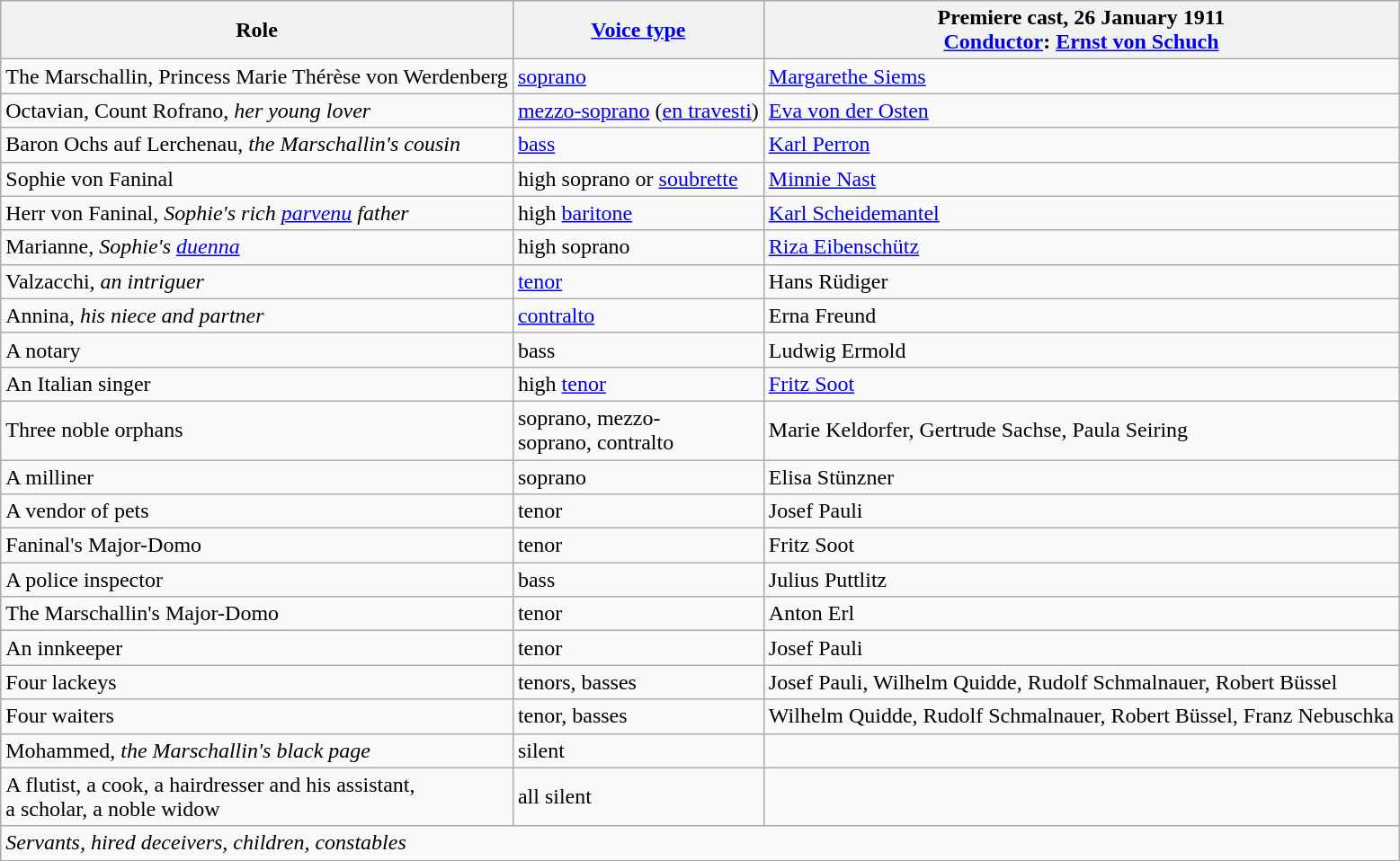<table class="wikitable">
<tr>
<th>Role</th>
<th><a href='#'>Voice type</a></th>
<th>Premiere cast, 26 January 1911<br><a href='#'>Conductor</a>: <a href='#'>Ernst von Schuch</a></th>
</tr>
<tr>
<td>The Marschallin, Princess Marie Thérèse von Werdenberg</td>
<td><a href='#'>soprano</a></td>
<td><a href='#'>Margarethe Siems</a></td>
</tr>
<tr>
<td>Octavian, Count Rofrano, <em>her young lover</em></td>
<td><a href='#'>mezzo-soprano</a> (<a href='#'>en travesti</a>)</td>
<td><a href='#'>Eva von der Osten</a></td>
</tr>
<tr>
<td>Baron Ochs auf Lerchenau, <em>the Marschallin's cousin</em></td>
<td><a href='#'>bass</a></td>
<td><a href='#'>Karl Perron</a></td>
</tr>
<tr>
<td>Sophie von Faninal</td>
<td>high soprano or <a href='#'>soubrette</a></td>
<td><a href='#'>Minnie Nast</a></td>
</tr>
<tr>
<td>Herr von Faninal, <em>Sophie's rich <a href='#'>parvenu</a> father</em></td>
<td>high <a href='#'>baritone</a></td>
<td><a href='#'>Karl Scheidemantel</a></td>
</tr>
<tr>
<td>Marianne, <em>Sophie's <a href='#'>duenna</a></em></td>
<td>high soprano</td>
<td><a href='#'>Riza Eibenschütz</a></td>
</tr>
<tr>
<td>Valzacchi, <em>an intriguer</em></td>
<td><a href='#'>tenor</a></td>
<td>Hans Rüdiger</td>
</tr>
<tr>
<td>Annina, <em>his niece and partner</em></td>
<td><a href='#'>contralto</a></td>
<td>Erna Freund</td>
</tr>
<tr>
<td>A notary</td>
<td>bass</td>
<td>Ludwig Ermold</td>
</tr>
<tr>
<td>An Italian singer</td>
<td>high <a href='#'>tenor</a></td>
<td><a href='#'>Fritz Soot</a></td>
</tr>
<tr>
<td>Three noble orphans</td>
<td>soprano, mezzo-<br>soprano, contralto</td>
<td>Marie Keldorfer, Gertrude Sachse, Paula Seiring</td>
</tr>
<tr>
<td>A milliner</td>
<td>soprano</td>
<td>Elisa Stünzner</td>
</tr>
<tr>
<td>A vendor of pets</td>
<td>tenor</td>
<td>Josef Pauli</td>
</tr>
<tr>
<td>Faninal's Major-Domo</td>
<td>tenor</td>
<td>Fritz Soot</td>
</tr>
<tr>
<td>A police inspector</td>
<td>bass</td>
<td>Julius Puttlitz</td>
</tr>
<tr>
<td>The Marschallin's Major-Domo</td>
<td>tenor</td>
<td>Anton Erl</td>
</tr>
<tr>
<td>An innkeeper</td>
<td>tenor</td>
<td>Josef Pauli</td>
</tr>
<tr>
<td>Four lackeys</td>
<td>tenors, basses</td>
<td>Josef Pauli, Wilhelm Quidde, Rudolf Schmalnauer, Robert Büssel</td>
</tr>
<tr>
<td>Four waiters</td>
<td>tenor, basses</td>
<td>Wilhelm Quidde, Rudolf Schmalnauer, Robert Büssel, Franz Nebuschka</td>
</tr>
<tr>
<td>Mohammed, <em>the Marschallin's black page</em></td>
<td>silent</td>
<td></td>
</tr>
<tr>
<td>A flutist, a cook, a hairdresser and his assistant,<br>a scholar, a noble widow</td>
<td>all silent</td>
<td></td>
</tr>
<tr>
<td colspan="3"><em>Servants, hired deceivers, children, constables</em></td>
</tr>
</table>
